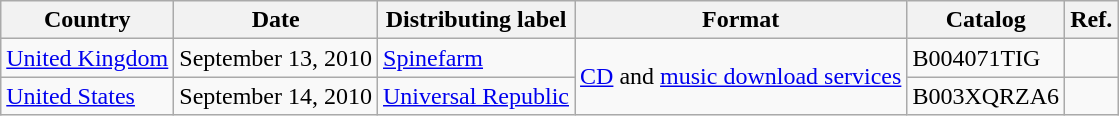<table class="wikitable" style="font-size: 100%">
<tr>
<th>Country</th>
<th>Date</th>
<th>Distributing label</th>
<th>Format</th>
<th>Catalog</th>
<th>Ref.</th>
</tr>
<tr>
<td><a href='#'>United Kingdom</a></td>
<td>September 13, 2010</td>
<td><a href='#'>Spinefarm</a></td>
<td align="center" rowspan="2"><a href='#'>CD</a> and <a href='#'>music download services</a></td>
<td>B004071TIG</td>
<td></td>
</tr>
<tr>
<td><a href='#'>United States</a></td>
<td>September 14, 2010</td>
<td><a href='#'>Universal Republic</a></td>
<td>B003XQRZA6</td>
<td></td>
</tr>
</table>
